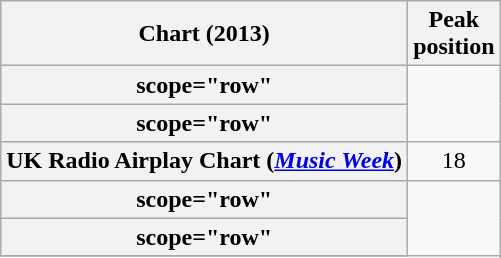<table class="wikitable plainrowheaders sortable">
<tr>
<th>Chart (2013)</th>
<th>Peak<br>position</th>
</tr>
<tr>
<th>scope="row" </th>
</tr>
<tr>
<th>scope="row" </th>
</tr>
<tr>
<th scope="row">UK Radio Airplay Chart (<em><a href='#'>Music Week</a></em>)</th>
<td align="center">18</td>
</tr>
<tr>
<th>scope="row" </th>
</tr>
<tr>
<th>scope="row" </th>
</tr>
<tr>
</tr>
</table>
